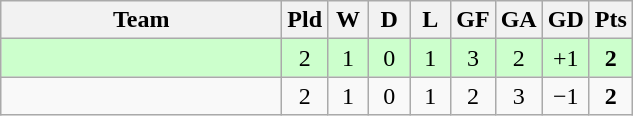<table class="wikitable" style="text-align:center;">
<tr>
<th width=180>Team</th>
<th width=20>Pld</th>
<th width=20>W</th>
<th width=20>D</th>
<th width=20>L</th>
<th width=20>GF</th>
<th width=20>GA</th>
<th width=20>GD</th>
<th width=20>Pts</th>
</tr>
<tr bgcolor="ccffcc">
<td align="left"></td>
<td>2</td>
<td>1</td>
<td>0</td>
<td>1</td>
<td>3</td>
<td>2</td>
<td>+1</td>
<td><strong>2</strong></td>
</tr>
<tr>
<td align="left"></td>
<td>2</td>
<td>1</td>
<td>0</td>
<td>1</td>
<td>2</td>
<td>3</td>
<td>−1</td>
<td><strong>2</strong></td>
</tr>
</table>
